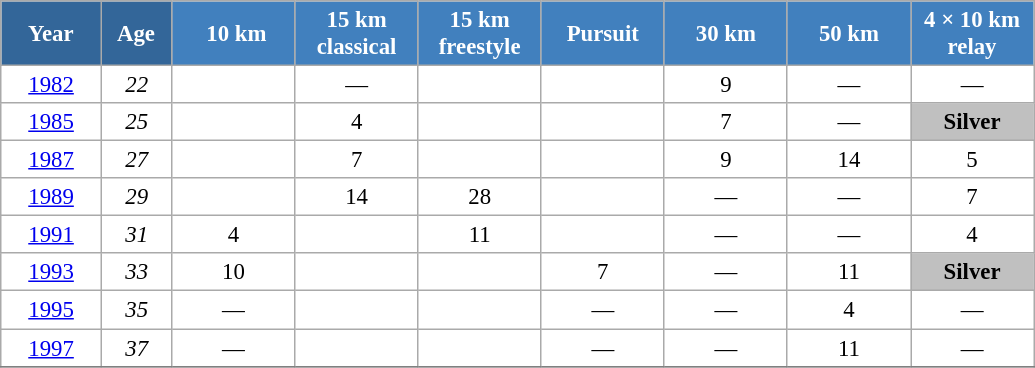<table class="wikitable" style="font-size:95%; text-align:center; border:grey solid 1px; border-collapse:collapse; background:#ffffff;">
<tr>
<th style="background-color:#369; color:white; width:60px;"> Year </th>
<th style="background-color:#369; color:white; width:40px;"> Age </th>
<th style="background-color:#4180be; color:white; width:75px;"> 10 km</th>
<th style="background-color:#4180be; color:white; width:75px;"> 15 km <br> classical </th>
<th style="background-color:#4180be; color:white; width:75px;"> 15 km <br> freestyle </th>
<th style="background-color:#4180be; color:white; width:75px;"> Pursuit </th>
<th style="background-color:#4180be; color:white; width:75px;"> 30 km </th>
<th style="background-color:#4180be; color:white; width:75px;"> 50 km </th>
<th style="background-color:#4180be; color:white; width:75px;"> 4 × 10 km <br> relay </th>
</tr>
<tr>
<td><a href='#'>1982</a></td>
<td><em>22</em></td>
<td></td>
<td>—</td>
<td></td>
<td></td>
<td>9</td>
<td>—</td>
<td>—</td>
</tr>
<tr>
<td><a href='#'>1985</a></td>
<td><em>25</em></td>
<td></td>
<td>4</td>
<td></td>
<td></td>
<td>7</td>
<td>—</td>
<td style="background:silver;"><strong>Silver</strong></td>
</tr>
<tr>
<td><a href='#'>1987</a></td>
<td><em>27</em></td>
<td></td>
<td>7</td>
<td></td>
<td></td>
<td>9</td>
<td>14</td>
<td>5</td>
</tr>
<tr>
<td><a href='#'>1989</a></td>
<td><em>29</em></td>
<td></td>
<td>14</td>
<td>28</td>
<td></td>
<td>—</td>
<td>—</td>
<td>7</td>
</tr>
<tr>
<td><a href='#'>1991</a></td>
<td><em>31</em></td>
<td>4</td>
<td></td>
<td>11</td>
<td></td>
<td>—</td>
<td>—</td>
<td>4</td>
</tr>
<tr>
<td><a href='#'>1993</a></td>
<td><em>33</em></td>
<td>10</td>
<td></td>
<td></td>
<td>7</td>
<td>—</td>
<td>11</td>
<td style="background:silver;"><strong>Silver</strong></td>
</tr>
<tr>
<td><a href='#'>1995</a></td>
<td><em>35</em></td>
<td>—</td>
<td></td>
<td></td>
<td>—</td>
<td>—</td>
<td>4</td>
<td>—</td>
</tr>
<tr>
<td><a href='#'>1997</a></td>
<td><em>37</em></td>
<td>—</td>
<td></td>
<td></td>
<td>—</td>
<td>—</td>
<td>11</td>
<td>—</td>
</tr>
<tr>
</tr>
</table>
